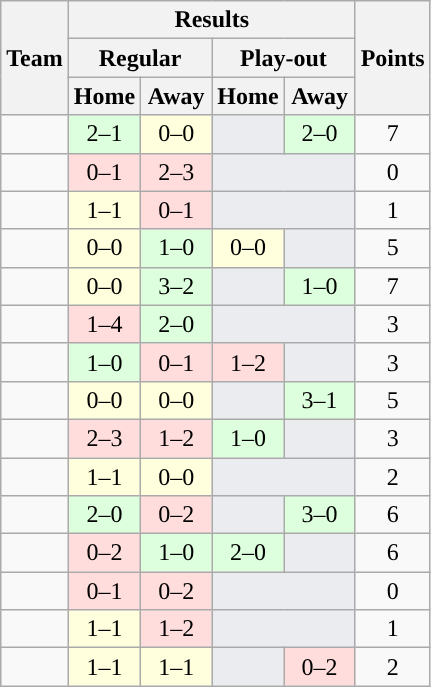<table class="wikitable sortable" style="text-align:center">
<tr>
<th rowspan=3>Team</th>
<th colspan=4>Results</th>
<th rowspan=3>Points</th>
</tr>
<tr>
<th colspan=2>Regular</th>
<th colspan=2>Play-out</th>
</tr>
<tr>
<th width=40 class="unsortable">Home</th>
<th width=40 class="unsortable">Away</th>
<th width=40 class="unsortable">Home</th>
<th width=40 class="unsortable">Away</th>
</tr>
<tr>
<td align=left></td>
<td style="background:#dfd;">2–1</td>
<td style="background:#ffd;">0–0</td>
<td style="background:#eaecf0;"></td>
<td style="background:#dfd;">2–0</td>
<td>7</td>
</tr>
<tr>
<td align=left></td>
<td style="background:#fdd;">0–1</td>
<td style="background:#fdd;">2–3</td>
<td colspan=2 style="background:#eaecf0;"></td>
<td>0</td>
</tr>
<tr>
<td align=left></td>
<td style="background:#ffd;">1–1</td>
<td style="background:#fdd;">0–1</td>
<td colspan=2 style="background:#eaecf0;"></td>
<td>1</td>
</tr>
<tr>
<td align=left></td>
<td style="background:#ffd;">0–0</td>
<td style="background:#dfd;">1–0</td>
<td style="background:#ffd;">0–0</td>
<td style="background:#eaecf0;"></td>
<td>5</td>
</tr>
<tr>
<td align=left></td>
<td style="background:#ffd;">0–0</td>
<td style="background:#dfd;">3–2</td>
<td style="background:#eaecf0;"></td>
<td style="background:#dfd;">1–0</td>
<td>7</td>
</tr>
<tr>
<td align=left></td>
<td style="background:#fdd;">1–4</td>
<td style="background:#dfd;">2–0</td>
<td colspan=2 style="background:#eaecf0;"></td>
<td>3</td>
</tr>
<tr>
<td align=left></td>
<td style="background:#dfd;">1–0</td>
<td style="background:#fdd;">0–1</td>
<td style="background:#fdd;">1–2</td>
<td style="background:#eaecf0;"></td>
<td>3</td>
</tr>
<tr>
<td align=left></td>
<td style="background:#ffd;">0–0</td>
<td style="background:#ffd;">0–0</td>
<td style="background:#eaecf0;"></td>
<td style="background:#dfd;">3–1</td>
<td>5</td>
</tr>
<tr>
<td align=left></td>
<td style="background:#fdd;">2–3</td>
<td style="background:#fdd;">1–2</td>
<td style="background:#dfd;">1–0</td>
<td style="background:#eaecf0;"></td>
<td>3</td>
</tr>
<tr>
<td align=left></td>
<td style="background:#ffd;">1–1</td>
<td style="background:#ffd;">0–0</td>
<td colspan=2 style="background:#eaecf0;"></td>
<td>2</td>
</tr>
<tr>
<td align=left></td>
<td style="background:#dfd;">2–0</td>
<td style="background:#fdd;">0–2</td>
<td style="background:#eaecf0;"></td>
<td style="background:#dfd;">3–0</td>
<td>6</td>
</tr>
<tr>
<td align=left></td>
<td style="background:#fdd;">0–2</td>
<td style="background:#dfd;">1–0</td>
<td style="background:#dfd;">2–0</td>
<td style="background:#eaecf0;"></td>
<td>6</td>
</tr>
<tr>
<td align=left></td>
<td style="background:#fdd;">0–1</td>
<td style="background:#fdd;">0–2</td>
<td colspan=2 style="background:#eaecf0;"></td>
<td>0</td>
</tr>
<tr>
<td align=left></td>
<td style="background:#ffd;">1–1</td>
<td style="background:#fdd;">1–2</td>
<td colspan=2 style="background:#eaecf0;"></td>
<td>1</td>
</tr>
<tr>
<td align=left></td>
<td style="background:#ffd;">1–1</td>
<td style="background:#ffd;">1–1</td>
<td style="background:#eaecf0;"></td>
<td style="background:#fdd;">0–2</td>
<td>2</td>
</tr>
</table>
